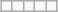<table class="wikitable" style="margin:1em auto;">
<tr>
<td></td>
<td></td>
<td></td>
<td></td>
<td></td>
</tr>
</table>
